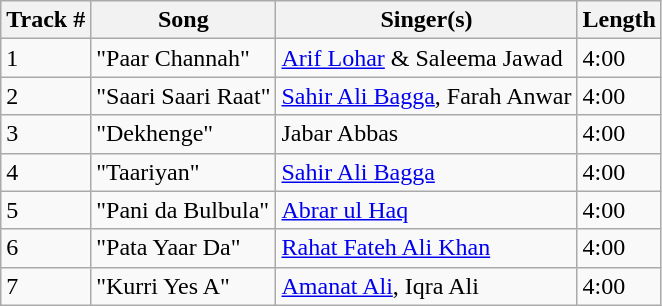<table class="wikitable">
<tr>
<th>Track #</th>
<th>Song</th>
<th>Singer(s)</th>
<th>Length</th>
</tr>
<tr>
<td>1</td>
<td>"Paar Channah"</td>
<td><a href='#'>Arif Lohar</a> & Saleema Jawad</td>
<td>4:00</td>
</tr>
<tr>
<td>2</td>
<td>"Saari Saari Raat"</td>
<td><a href='#'>Sahir Ali Bagga</a>, Farah Anwar</td>
<td>4:00</td>
</tr>
<tr>
<td>3</td>
<td>"Dekhenge"</td>
<td>Jabar Abbas</td>
<td>4:00</td>
</tr>
<tr>
<td>4</td>
<td>"Taariyan"</td>
<td><a href='#'>Sahir Ali Bagga</a></td>
<td>4:00</td>
</tr>
<tr>
<td>5</td>
<td>"Pani da Bulbula"</td>
<td><a href='#'>Abrar ul Haq</a></td>
<td>4:00</td>
</tr>
<tr>
<td>6</td>
<td>"Pata Yaar Da"</td>
<td><a href='#'>Rahat Fateh Ali Khan</a></td>
<td>4:00</td>
</tr>
<tr>
<td>7</td>
<td>"Kurri Yes A"</td>
<td><a href='#'>Amanat Ali</a>, Iqra Ali</td>
<td>4:00</td>
</tr>
</table>
